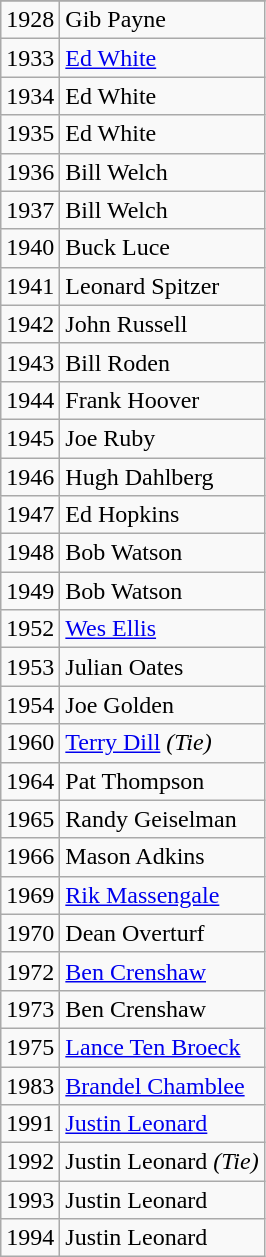<table class="wikitable">
<tr>
</tr>
<tr>
<td>1928</td>
<td>Gib Payne</td>
</tr>
<tr>
<td>1933</td>
<td><a href='#'>Ed White</a></td>
</tr>
<tr>
<td>1934</td>
<td>Ed White</td>
</tr>
<tr>
<td>1935</td>
<td>Ed White</td>
</tr>
<tr>
<td>1936</td>
<td>Bill Welch</td>
</tr>
<tr>
<td>1937</td>
<td>Bill Welch</td>
</tr>
<tr>
<td>1940</td>
<td>Buck Luce</td>
</tr>
<tr>
<td>1941</td>
<td>Leonard Spitzer</td>
</tr>
<tr>
<td>1942</td>
<td>John Russell</td>
</tr>
<tr>
<td>1943</td>
<td>Bill Roden</td>
</tr>
<tr>
<td>1944</td>
<td>Frank Hoover</td>
</tr>
<tr>
<td>1945</td>
<td>Joe Ruby</td>
</tr>
<tr>
<td>1946</td>
<td>Hugh Dahlberg</td>
</tr>
<tr>
<td>1947</td>
<td>Ed Hopkins</td>
</tr>
<tr>
<td>1948</td>
<td>Bob Watson</td>
</tr>
<tr>
<td>1949</td>
<td>Bob Watson</td>
</tr>
<tr>
<td>1952</td>
<td><a href='#'>Wes Ellis</a></td>
</tr>
<tr>
<td>1953</td>
<td>Julian Oates</td>
</tr>
<tr>
<td>1954</td>
<td>Joe Golden</td>
</tr>
<tr>
<td>1960</td>
<td><a href='#'>Terry Dill</a> <em>(Tie)</em></td>
</tr>
<tr>
<td>1964</td>
<td>Pat Thompson</td>
</tr>
<tr>
<td>1965</td>
<td>Randy Geiselman</td>
</tr>
<tr>
<td>1966</td>
<td>Mason Adkins</td>
</tr>
<tr>
<td>1969</td>
<td><a href='#'>Rik Massengale</a></td>
</tr>
<tr>
<td>1970</td>
<td>Dean Overturf</td>
</tr>
<tr>
<td>1972</td>
<td><a href='#'>Ben Crenshaw</a></td>
</tr>
<tr>
<td>1973</td>
<td>Ben Crenshaw</td>
</tr>
<tr>
<td>1975</td>
<td><a href='#'>Lance Ten Broeck</a></td>
</tr>
<tr>
<td>1983</td>
<td><a href='#'>Brandel Chamblee</a></td>
</tr>
<tr>
<td>1991</td>
<td><a href='#'>Justin Leonard</a></td>
</tr>
<tr>
<td>1992</td>
<td>Justin Leonard <em>(Tie)</em></td>
</tr>
<tr>
<td>1993</td>
<td>Justin Leonard</td>
</tr>
<tr>
<td>1994</td>
<td>Justin Leonard</td>
</tr>
</table>
